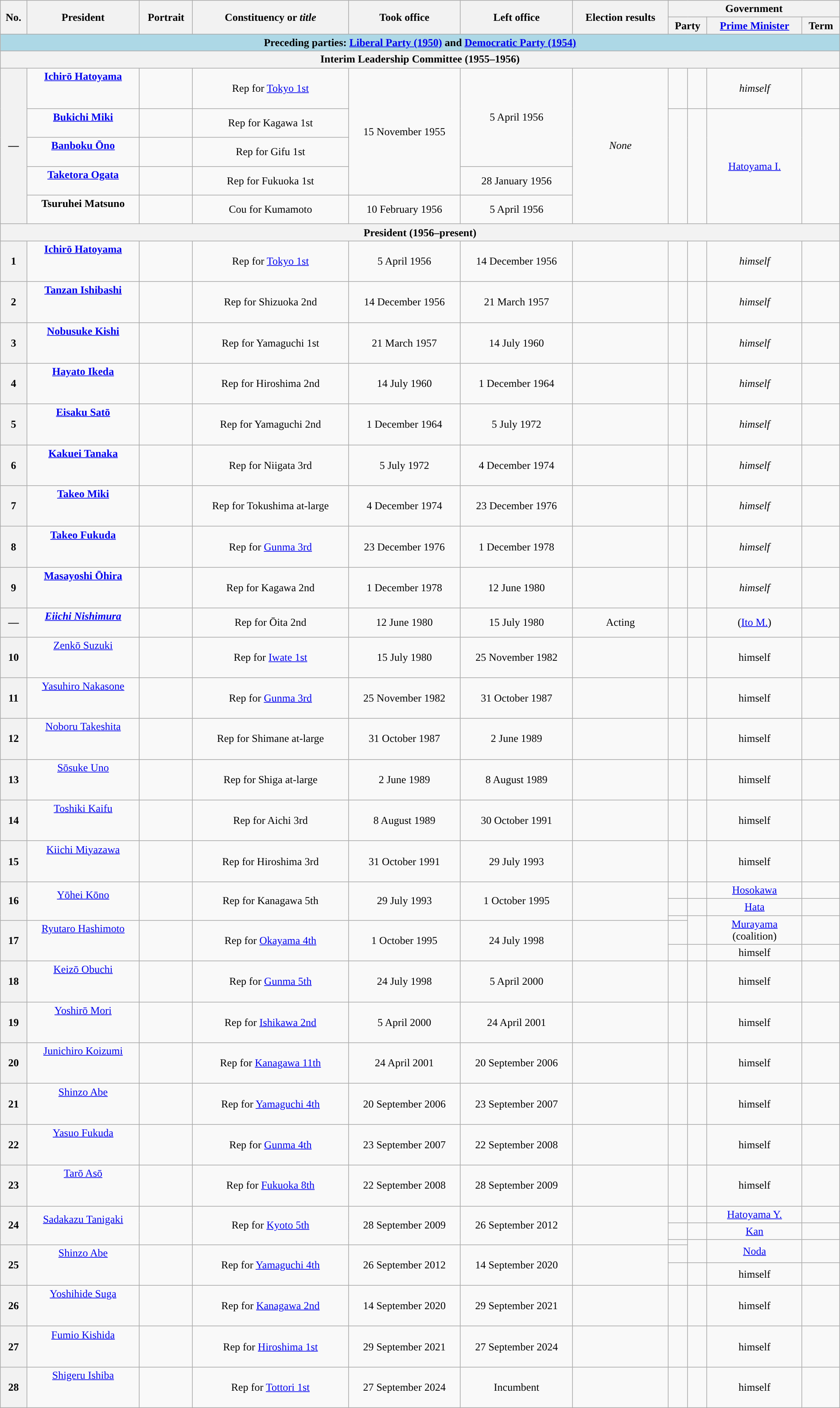<table class="wikitable" style="text-align:center;width:100%">
<tr>
<th rowspan="2">No.</th>
<th rowspan="2">President<br></th>
<th rowspan="2" class="unsortable">Portrait</th>
<th rowspan="2">Constituency or <em>title</em></th>
<th rowspan="2">Took office</th>
<th rowspan="2">Left office</th>
<th rowspan="2">Election results</th>
<th colspan="4">Government</th>
</tr>
<tr>
<th colspan="2">Party</th>
<th><a href='#'>Prime Minister</a></th>
<th>Term</th>
</tr>
<tr>
<td colspan="11" style="background:lightblue;"><strong>Preceding parties:  <a href='#'>Liberal Party (1950)</a> and <a href='#'>Democratic Party (1954)</a></strong></td>
</tr>
<tr>
<th colspan="11">Interim Leadership Committee (1955–1956)</th>
</tr>
<tr>
<th rowspan="5">—</th>
<td><strong><a href='#'>Ichirō Hatoyama</a></strong><br><br><br></td>
<td></td>
<td>Rep for <a href='#'>Tokyo 1st</a></td>
<td rowspan="4">15 November 1955</td>
<td rowspan="3">5 April 1956</td>
<td rowspan="5" style="text-align:center;"><em>None</em></td>
<td style="background-color: "></td>
<td></td>
<td><em>himself</em></td>
<td></td>
</tr>
<tr>
<td><strong><a href='#'>Bukichi Miki</a></strong><br><br></td>
<td></td>
<td>Rep for Kagawa 1st</td>
<td rowspan="4" style="background-color: "></td>
<td rowspan="4"></td>
<td rowspan="4"><a href='#'>Hatoyama I.</a></td>
<td rowspan="4"></td>
</tr>
<tr>
<td><strong><a href='#'>Banboku Ōno</a></strong><br><br></td>
<td></td>
<td>Rep for Gifu 1st</td>
</tr>
<tr>
<td><strong><a href='#'>Taketora Ogata</a></strong><br><br></td>
<td></td>
<td>Rep for Fukuoka 1st</td>
<td>28 January 1956<br></td>
</tr>
<tr>
<td><strong>Tsuruhei Matsuno</strong><br><br></td>
<td></td>
<td>Cou for Kumamoto</td>
<td>10 February 1956</td>
<td>5 April 1956</td>
</tr>
<tr>
<th colspan="11">President (1956–present)</th>
</tr>
<tr>
<th>1</th>
<td><strong><a href='#'>Ichirō Hatoyama</a></strong><br><br><br></td>
<td></td>
<td>Rep for <a href='#'>Tokyo 1st</a></td>
<td>5 April 1956</td>
<td>14 December 1956</td>
<td align="left"></td>
<td style="background-color: "></td>
<td></td>
<td><em>himself</em></td>
<td></td>
</tr>
<tr>
<th>2</th>
<td><strong><a href='#'>Tanzan Ishibashi</a></strong><br><br><br></td>
<td></td>
<td>Rep for Shizuoka 2nd</td>
<td>14 December 1956</td>
<td>21 March 1957</td>
<td align="left"></td>
<td style="background-color: "></td>
<td></td>
<td><em>himself</em></td>
<td></td>
</tr>
<tr>
<th>3</th>
<td><strong><a href='#'>Nobusuke Kishi</a></strong><br><br><br></td>
<td></td>
<td>Rep for Yamaguchi 1st</td>
<td>21 March 1957</td>
<td>14 July 1960</td>
<td align="left"></td>
<td style="background-color: "></td>
<td></td>
<td><em>himself</em></td>
<td></td>
</tr>
<tr>
<th>4</th>
<td><strong><a href='#'>Hayato Ikeda</a></strong><br><br><br></td>
<td></td>
<td>Rep for Hiroshima 2nd</td>
<td>14 July 1960</td>
<td>1 December 1964</td>
<td align="left"></td>
<td style="background-color: "></td>
<td></td>
<td><em>himself</em></td>
<td></td>
</tr>
<tr>
<th>5</th>
<td><strong><a href='#'>Eisaku Satō</a></strong><br><br><br></td>
<td></td>
<td>Rep for Yamaguchi 2nd</td>
<td>1 December 1964</td>
<td>5 July 1972</td>
<td align="left"></td>
<td style="background-color: "></td>
<td></td>
<td><em>himself</em></td>
<td></td>
</tr>
<tr>
<th>6</th>
<td><strong><a href='#'>Kakuei Tanaka</a></strong><br><br><br></td>
<td></td>
<td>Rep for Niigata 3rd</td>
<td>5 July 1972</td>
<td>4 December 1974</td>
<td align="left"></td>
<td style="background-color: "></td>
<td></td>
<td><em>himself</em></td>
<td></td>
</tr>
<tr>
<th>7</th>
<td><strong><a href='#'>Takeo Miki</a></strong><br><br><br></td>
<td></td>
<td>Rep for Tokushima at-large</td>
<td>4 December 1974</td>
<td>23 December 1976</td>
<td align="left"></td>
<td style="background-color: "></td>
<td></td>
<td><em>himself</em></td>
<td></td>
</tr>
<tr>
<th>8</th>
<td><strong><a href='#'>Takeo Fukuda</a></strong><br><br><br></td>
<td></td>
<td>Rep for <a href='#'>Gunma 3rd</a></td>
<td>23 December 1976</td>
<td>1 December 1978</td>
<td align="left"></td>
<td style="background-color: "></td>
<td></td>
<td><em>himself</em></td>
<td></td>
</tr>
<tr>
<th>9</th>
<td><strong><a href='#'>Masayoshi Ōhira</a></strong><br><br><br></td>
<td></td>
<td>Rep for Kagawa 2nd</td>
<td>1 December 1978</td>
<td>12 June 1980<br></td>
<td align="left"></td>
<td style="background-color: "></td>
<td></td>
<td><em>himself</em></td>
<td></td>
</tr>
<tr>
<th>—</th>
<td><strong><em><a href='#'>Eiichi Nishimura</a><strong><br><br><em></td>
<td></td>
<td></em>Rep for Ōita 2nd<em></td>
<td></em>12 June 1980<em></td>
<td></em>15 July 1980<em></td>
<td align="center"></em>Acting<em></td>
<td style="background-color: "></td>
<td></td>
<td></em>(<a href='#'>Ito M.</a>)<em></td>
<td></td>
</tr>
<tr>
<th>10</th>
<td></strong><a href='#'>Zenkō Suzuki</a><strong><br><br><br></td>
<td></td>
<td>Rep for <a href='#'>Iwate 1st</a></td>
<td>15 July 1980</td>
<td>25 November 1982</td>
<td align="left"></td>
<td style="background-color: "></td>
<td></td>
<td></em>himself<em></td>
<td></td>
</tr>
<tr>
<th>11</th>
<td></strong><a href='#'>Yasuhiro Nakasone</a><strong><br><br><br></td>
<td></td>
<td>Rep for <a href='#'>Gunma 3rd</a></td>
<td>25 November 1982</td>
<td>31 October 1987</td>
<td align="left"></td>
<td style="background-color: "></td>
<td></td>
<td></em>himself<em></td>
<td></td>
</tr>
<tr>
<th>12</th>
<td></strong><a href='#'>Noboru Takeshita</a><strong><br><br><br></td>
<td></td>
<td>Rep for Shimane at-large</td>
<td>31 October 1987</td>
<td>2 June 1989</td>
<td align="left"></td>
<td style="background-color: "></td>
<td></td>
<td></em>himself<em></td>
<td></td>
</tr>
<tr>
<th>13</th>
<td></strong><a href='#'>Sōsuke Uno</a><strong><br><br><br></td>
<td></td>
<td>Rep for Shiga at-large</td>
<td>2 June 1989</td>
<td>8 August 1989</td>
<td align="left"></td>
<td style="background-color: "></td>
<td></td>
<td></em>himself<em></td>
<td></td>
</tr>
<tr>
<th>14</th>
<td></strong><a href='#'>Toshiki Kaifu</a><strong><br><br><br></td>
<td></td>
<td>Rep for Aichi 3rd</td>
<td>8 August 1989</td>
<td>30 October 1991</td>
<td align="left"></td>
<td style="background-color: "></td>
<td></td>
<td></em>himself<em></td>
<td></td>
</tr>
<tr>
<th>15</th>
<td></strong><a href='#'>Kiichi Miyazawa</a><strong><br><br><br></td>
<td></td>
<td>Rep for Hiroshima 3rd</td>
<td>31 October 1991</td>
<td>29 July 1993</td>
<td align="left"></td>
<td style="background-color: "></td>
<td></td>
<td></em>himself<em></td>
<td></td>
</tr>
<tr>
<th rowspan="3">16</th>
<td rowspan="3"></strong><a href='#'>Yōhei Kōno</a><strong><br><br></td>
<td rowspan="3"></td>
<td rowspan="3">Rep for Kanagawa 5th</td>
<td rowspan="3">29 July 1993</td>
<td rowspan="3">1 October 1995</td>
<td rowspan="3" align="left"></td>
<td style="background-color: "></td>
<td></td>
<td><a href='#'>Hosokawa</a></td>
<td></td>
</tr>
<tr>
<td style="background-color: "></td>
<td></td>
<td><a href='#'>Hata</a></td>
<td></td>
</tr>
<tr>
<td style="background-color: "></td>
<td rowspan="2"></td>
<td rowspan="2"><a href='#'>Murayama</a><br></em>(coalition)<em></td>
<td rowspan="2"></td>
</tr>
<tr>
<th rowspan="2">17</th>
<td rowspan="2"></strong><a href='#'>Ryutaro Hashimoto</a><strong><br><br><br></td>
<td rowspan="2"></td>
<td rowspan="2">Rep for <a href='#'>Okayama 4th</a></td>
<td rowspan="2">1 October 1995</td>
<td rowspan="2">24 July 1998</td>
<td rowspan="2" align="left"></td>
<td height="20" style="background-color: "></td>
</tr>
<tr>
<td style="background-color: "></td>
<td></td>
<td></em>himself<em></td>
<td></td>
</tr>
<tr>
<th>18</th>
<td></strong><a href='#'>Keizō Obuchi</a><strong><br><br><br></td>
<td></td>
<td>Rep for <a href='#'>Gunma 5th</a></td>
<td>24 July 1998</td>
<td>5 April 2000</td>
<td align="left"></td>
<td style="background-color: "></td>
<td></td>
<td></em>himself<em></td>
<td></td>
</tr>
<tr>
<th>19</th>
<td></strong><a href='#'>Yoshirō Mori</a><strong><br><br><br></td>
<td></td>
<td>Rep for <a href='#'>Ishikawa 2nd</a></td>
<td>5 April 2000</td>
<td>24 April 2001</td>
<td align="left"></td>
<td style="background-color: "></td>
<td></td>
<td></em>himself<em></td>
<td></td>
</tr>
<tr>
<th>20</th>
<td></strong><a href='#'>Junichiro Koizumi</a><strong><br><br><br></td>
<td></td>
<td>Rep for <a href='#'>Kanagawa 11th</a></td>
<td>24 April 2001</td>
<td>20 September 2006</td>
<td align="left"></td>
<td style="background-color: "></td>
<td></td>
<td></em>himself<em></td>
<td></td>
</tr>
<tr>
<th>21</th>
<td></strong><a href='#'>Shinzo Abe</a><strong><br><br><br></td>
<td></td>
<td>Rep for <a href='#'>Yamaguchi 4th</a></td>
<td>20 September 2006</td>
<td>23 September 2007</td>
<td align="left"></td>
<td style="background-color: "></td>
<td></td>
<td></em>himself<em></td>
<td></td>
</tr>
<tr>
<th>22</th>
<td></strong><a href='#'>Yasuo Fukuda</a><strong><br><br><br></td>
<td></td>
<td>Rep for <a href='#'>Gunma 4th</a></td>
<td>23 September 2007</td>
<td>22 September 2008</td>
<td align="left"></td>
<td style="background-color: "></td>
<td></td>
<td></em>himself<em></td>
<td></td>
</tr>
<tr>
<th>23</th>
<td></strong><a href='#'>Tarō Asō</a><strong><br><br><br></td>
<td></td>
<td>Rep for <a href='#'>Fukuoka 8th</a></td>
<td>22 September 2008</td>
<td>28 September 2009</td>
<td align="left"></td>
<td style="background-color: "></td>
<td></td>
<td></em>himself<em></td>
<td></td>
</tr>
<tr>
<th rowspan="3">24</th>
<td rowspan="3"></strong><a href='#'>Sadakazu Tanigaki</a><strong><br><br></td>
<td rowspan="3"></td>
<td rowspan="3">Rep for <a href='#'>Kyoto 5th</a></td>
<td rowspan="3">28 September 2009</td>
<td rowspan="3">26 September 2012</td>
<td rowspan="3" align="left"></td>
<td style="background-color: "></td>
<td></td>
<td><a href='#'>Hatoyama Y.</a></td>
<td></td>
</tr>
<tr>
<td style="background-color: "></td>
<td></td>
<td><a href='#'>Kan</a></td>
<td></td>
</tr>
<tr>
<td style="background-color: "></td>
<td rowspan="2"></td>
<td rowspan="2"><a href='#'>Noda</a></td>
<td rowspan="2"></td>
</tr>
<tr>
<th rowspan="2">25<br></th>
<td rowspan="2"></strong><a href='#'>Shinzo Abe</a><strong><br><br><br></td>
<td rowspan="2"></td>
<td rowspan="2">Rep for <a href='#'>Yamaguchi 4th</a></td>
<td rowspan="2">26 September 2012</td>
<td rowspan="2">14 September 2020</td>
<td rowspan="2" align="left"></td>
<td height="20" style="background-color: "></td>
</tr>
<tr>
<td style="background-color: "></td>
<td></td>
<td></em>himself<em></td>
<td></td>
</tr>
<tr>
<th>26</th>
<td></strong><a href='#'>Yoshihide Suga</a><strong><br><br><br></td>
<td></td>
<td>Rep for <a href='#'>Kanagawa 2nd</a></td>
<td>14 September 2020</td>
<td>29 September 2021</td>
<td align="left"></td>
<td style="background-color: "></td>
<td></td>
<td></em>himself<em></td>
<td></td>
</tr>
<tr>
<th>27</th>
<td></strong><a href='#'>Fumio Kishida</a><strong><br><br><br></td>
<td></td>
<td>Rep for <a href='#'>Hiroshima 1st</a></td>
<td>29 September 2021</td>
<td>27 September 2024</td>
<td align="left"></td>
<td style="background-color: "></td>
<td></td>
<td></em>himself<em></td>
<td></td>
</tr>
<tr>
<th>28</th>
<td></strong><a href='#'>Shigeru Ishiba</a><strong><br><br><br></td>
<td></td>
<td>Rep for <a href='#'>Tottori 1st</a></td>
<td>27 September 2024</td>
<td>Incumbent</td>
<td align="left"></td>
<td style="background-color: "></td>
<td></td>
<td></em>himself<em></td>
<td></td>
</tr>
</table>
